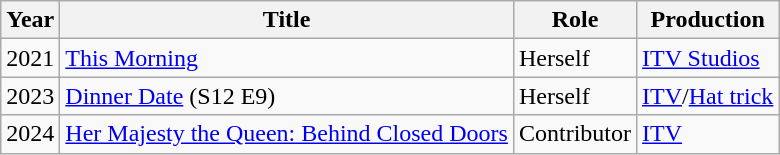<table class="wikitable">
<tr>
<th>Year</th>
<th>Title</th>
<th>Role</th>
<th>Production</th>
</tr>
<tr>
<td>2021</td>
<td><a href='#'>This Morning</a></td>
<td>Herself</td>
<td><a href='#'>ITV Studios</a></td>
</tr>
<tr>
<td>2023</td>
<td><a href='#'>Dinner Date</a> (S12 E9)</td>
<td>Herself</td>
<td><a href='#'>ITV</a>/<a href='#'>Hat trick</a></td>
</tr>
<tr>
<td>2024</td>
<td><a href='#'>Her Majesty the Queen: Behind Closed Doors</a></td>
<td>Contributor</td>
<td><a href='#'>ITV</a></td>
</tr>
</table>
